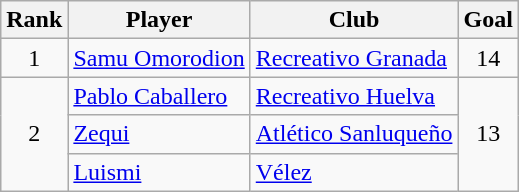<table class="wikitable">
<tr>
<th>Rank</th>
<th>Player</th>
<th>Club</th>
<th>Goal</th>
</tr>
<tr>
<td align="center">1</td>
<td> <a href='#'>Samu Omorodion</a></td>
<td><a href='#'>Recreativo Granada</a></td>
<td align="center">14</td>
</tr>
<tr>
<td rowspan="3" align="center">2</td>
<td> <a href='#'>Pablo Caballero</a></td>
<td><a href='#'>Recreativo Huelva</a></td>
<td rowspan="3" align="center">13</td>
</tr>
<tr>
<td> <a href='#'>Zequi</a></td>
<td><a href='#'>Atlético Sanluqueño</a></td>
</tr>
<tr>
<td> <a href='#'>Luismi</a></td>
<td><a href='#'>Vélez</a></td>
</tr>
</table>
